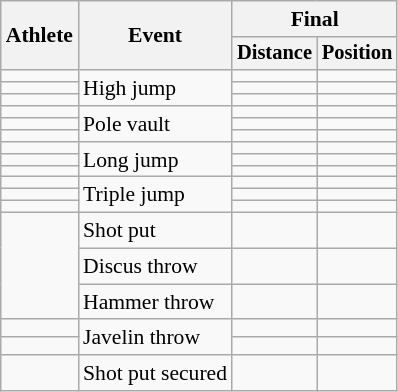<table class=wikitable style="font-size:90%">
<tr>
<th rowspan="2">Athlete</th>
<th rowspan="2">Event</th>
<th colspan="2">Final</th>
</tr>
<tr style="font-size:95%">
<th>Distance</th>
<th>Position</th>
</tr>
<tr style=text-align:center>
<td style=text-align:left></td>
<td style=text-align:left rowspan=3>High jump</td>
<td></td>
<td></td>
</tr>
<tr style=text-align:center>
<td style=text-align:left></td>
<td></td>
<td></td>
</tr>
<tr style=text-align:center>
<td style=text-align:left></td>
<td></td>
<td></td>
</tr>
<tr style=text-align:center>
<td style=text-align:left></td>
<td style=text-align:left rowspan=3>Pole vault</td>
<td></td>
<td></td>
</tr>
<tr style=text-align:center>
<td style=text-align:left></td>
<td></td>
<td></td>
</tr>
<tr style=text-align:center>
<td style=text-align:left></td>
<td></td>
<td></td>
</tr>
<tr style=text-align:center>
<td style=text-align:left></td>
<td style=text-align:left rowspan=3>Long jump</td>
<td></td>
<td></td>
</tr>
<tr style=text-align:center>
<td style=text-align:left></td>
<td></td>
<td></td>
</tr>
<tr style=text-align:center>
<td style=text-align:left></td>
<td></td>
<td></td>
</tr>
<tr style=text-align:center>
<td style=text-align:left></td>
<td style=text-align:left rowspan=3>Triple jump</td>
<td></td>
<td></td>
</tr>
<tr style=text-align:center>
<td style=text-align:left></td>
<td></td>
<td></td>
</tr>
<tr style=text-align:center>
<td style=text-align:left></td>
<td></td>
<td></td>
</tr>
<tr align=center>
<td align=left rowspan=3></td>
<td align=left>Shot put</td>
<td></td>
<td></td>
</tr>
<tr align=center>
<td align=left>Discus throw</td>
<td></td>
<td></td>
</tr>
<tr align=center>
<td align=left>Hammer throw</td>
<td></td>
<td></td>
</tr>
<tr style=text-align:center>
<td style=text-align:left></td>
<td style=text-align:left rowspan=2>Javelin throw</td>
<td></td>
<td></td>
</tr>
<tr style|-style=text-align:center>
<td style=text-align:left></td>
<td></td>
<td></td>
</tr>
<tr style=text-align:center>
<td style=text-align:left></td>
<td style=text-align:left>Shot put secured</td>
<td></td>
<td></td>
</tr>
</table>
